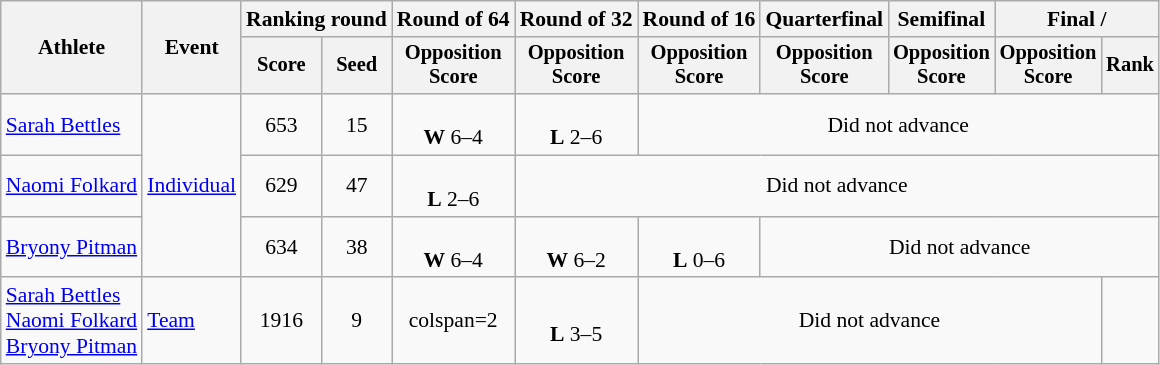<table class=wikitable style="font-size:90%; text-align:center;">
<tr>
<th rowspan=2>Athlete</th>
<th rowspan=2>Event</th>
<th colspan=2>Ranking round</th>
<th>Round of 64</th>
<th>Round of 32</th>
<th>Round of 16</th>
<th>Quarterfinal</th>
<th>Semifinal</th>
<th colspan=2>Final / </th>
</tr>
<tr style=font-size:95%>
<th>Score</th>
<th>Seed</th>
<th>Opposition<br>Score</th>
<th>Opposition<br>Score</th>
<th>Opposition<br>Score</th>
<th>Opposition<br>Score</th>
<th>Opposition<br>Score</th>
<th>Opposition<br>Score</th>
<th>Rank</th>
</tr>
<tr>
<td align=left><a href='#'>Sarah Bettles</a></td>
<td align=left rowspan=3><a href='#'>Individual</a></td>
<td>653</td>
<td>15</td>
<td><br><strong>W</strong> 6–4</td>
<td><br><strong>L</strong> 2–6</td>
<td colspan=5>Did not advance</td>
</tr>
<tr>
<td align=left><a href='#'>Naomi Folkard</a></td>
<td>629</td>
<td>47</td>
<td><br><strong>L</strong> 2–6</td>
<td colspan=6>Did not advance</td>
</tr>
<tr>
<td align=left><a href='#'>Bryony Pitman</a></td>
<td>634</td>
<td>38</td>
<td><br><strong>W</strong> 6–4</td>
<td><br><strong>W</strong> 6–2</td>
<td><br><strong>L</strong> 0–6</td>
<td colspan=4>Did not advance</td>
</tr>
<tr>
<td align=left><a href='#'>Sarah Bettles</a><br><a href='#'>Naomi Folkard</a><br><a href='#'>Bryony Pitman</a></td>
<td align=left><a href='#'>Team</a></td>
<td>1916</td>
<td>9</td>
<td>colspan=2 </td>
<td><br><strong>L</strong> 3–5</td>
<td colspan=4>Did not advance</td>
</tr>
</table>
